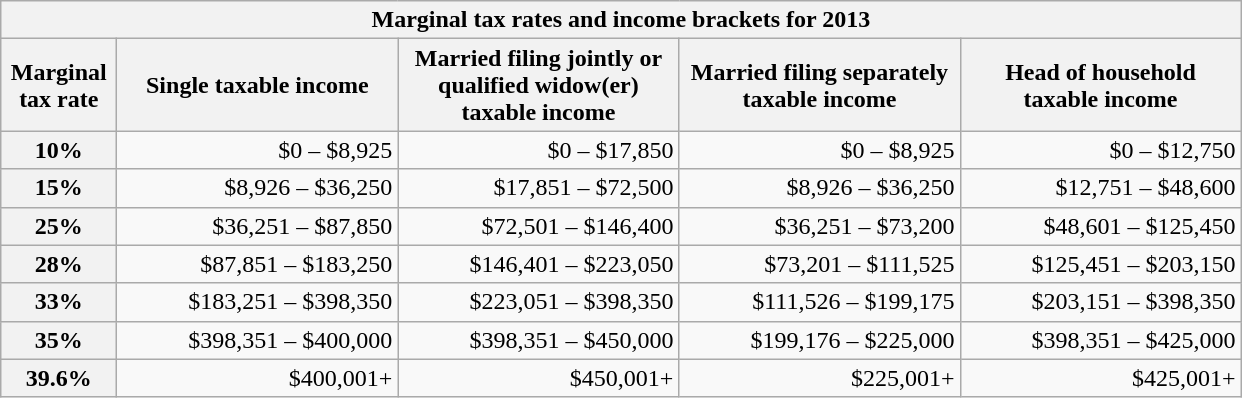<table class="wikitable collapsible collapsed" style="text-align:right" style="margin:0 0 1em 1em; font-size: 90%">
<tr>
<th colspan=5>Marginal tax rates and income brackets for 2013</th>
</tr>
<tr>
<th width=70>Marginal tax rate</th>
<th width=180>Single taxable income</th>
<th width=180>Married filing jointly or qualified widow(er) taxable income</th>
<th width=180>Married filing separately taxable income</th>
<th width=180>Head of household taxable income</th>
</tr>
<tr>
<th>10%</th>
<td>$0 – $8,925</td>
<td>$0 – $17,850</td>
<td>$0 – $8,925</td>
<td>$0 – $12,750</td>
</tr>
<tr>
<th>15%</th>
<td>$8,926 – $36,250</td>
<td>$17,851 – $72,500</td>
<td>$8,926 – $36,250</td>
<td>$12,751 – $48,600</td>
</tr>
<tr>
<th>25%</th>
<td>$36,251 – $87,850</td>
<td>$72,501 – $146,400</td>
<td>$36,251 – $73,200</td>
<td>$48,601 – $125,450</td>
</tr>
<tr>
<th>28%</th>
<td>$87,851 – $183,250</td>
<td>$146,401 – $223,050</td>
<td>$73,201 – $111,525</td>
<td>$125,451 – $203,150</td>
</tr>
<tr>
<th>33%</th>
<td>$183,251 – $398,350</td>
<td>$223,051 – $398,350</td>
<td>$111,526 – $199,175</td>
<td>$203,151 – $398,350</td>
</tr>
<tr>
<th>35%</th>
<td>$398,351 – $400,000</td>
<td>$398,351 – $450,000</td>
<td>$199,176 – $225,000</td>
<td>$398,351 – $425,000</td>
</tr>
<tr>
<th>39.6%</th>
<td>$400,001+</td>
<td>$450,001+</td>
<td>$225,001+</td>
<td>$425,001+</td>
</tr>
</table>
